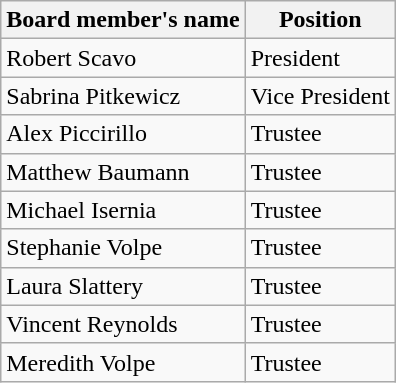<table class="wikitable">
<tr>
<th>Board member's name</th>
<th>Position</th>
</tr>
<tr>
<td>Robert Scavo</td>
<td>President</td>
</tr>
<tr>
<td>Sabrina Pitkewicz</td>
<td>Vice President</td>
</tr>
<tr>
<td>Alex Piccirillo</td>
<td>Trustee</td>
</tr>
<tr>
<td>Matthew Baumann</td>
<td>Trustee</td>
</tr>
<tr>
<td>Michael Isernia</td>
<td>Trustee</td>
</tr>
<tr>
<td>Stephanie Volpe</td>
<td>Trustee</td>
</tr>
<tr>
<td>Laura Slattery</td>
<td>Trustee</td>
</tr>
<tr>
<td>Vincent Reynolds</td>
<td>Trustee</td>
</tr>
<tr>
<td>Meredith Volpe</td>
<td>Trustee</td>
</tr>
</table>
